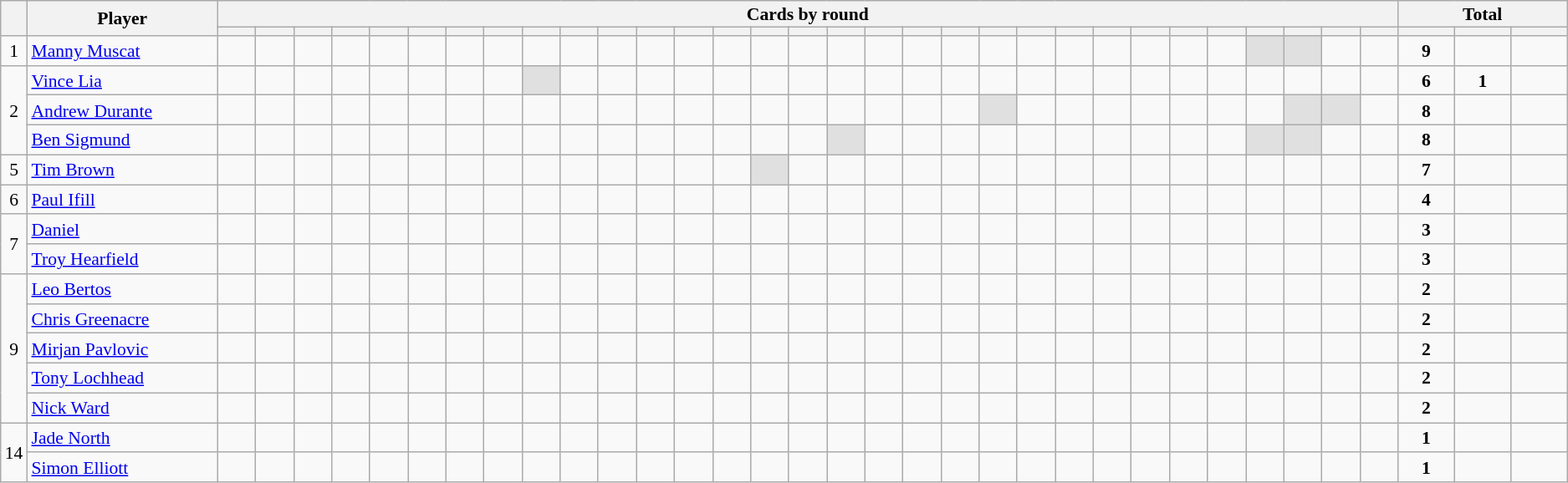<table class="wikitable" style="text-align:center; line-height: 100%; font-size:90%;">
<tr>
<th rowspan=2></th>
<th rowspan=2 width=150>Player</th>
<th colspan=31>Cards by round</th>
<th colspan=3>Total</th>
</tr>
<tr>
<th width=25></th>
<th width=25></th>
<th width=25></th>
<th width=25></th>
<th width=25></th>
<th width=25></th>
<th width=25></th>
<th width=25></th>
<th width=25></th>
<th width=25></th>
<th width=25></th>
<th width=25></th>
<th width=25></th>
<th width=25></th>
<th width=25></th>
<th width=25></th>
<th width=25></th>
<th width=25></th>
<th width=25></th>
<th width=25></th>
<th width=25></th>
<th width=25></th>
<th width=25></th>
<th width=25></th>
<th width=25></th>
<th width=25></th>
<th width=25></th>
<th width=25></th>
<th width=25></th>
<th width=25></th>
<th width=25></th>
<th width=40></th>
<th width=40></th>
<th width=40></th>
</tr>
<tr>
<td>1</td>
<td align=left height=17> <a href='#'>Manny Muscat</a></td>
<td></td>
<td></td>
<td></td>
<td></td>
<td></td>
<td></td>
<td></td>
<td></td>
<td></td>
<td></td>
<td></td>
<td></td>
<td></td>
<td></td>
<td></td>
<td></td>
<td></td>
<td></td>
<td></td>
<td></td>
<td></td>
<td></td>
<td></td>
<td></td>
<td></td>
<td></td>
<td></td>
<td bgcolor=#E0E0E0></td>
<td bgcolor=#E0E0E0></td>
<td></td>
<td></td>
<td><strong>9</strong></td>
<td></td>
<td></td>
</tr>
<tr>
<td rowspan="3">2</td>
<td align=left height=17> <a href='#'>Vince Lia</a></td>
<td></td>
<td></td>
<td></td>
<td></td>
<td></td>
<td></td>
<td></td>
<td></td>
<td bgcolor=#E0E0E0></td>
<td></td>
<td></td>
<td></td>
<td></td>
<td></td>
<td></td>
<td></td>
<td></td>
<td></td>
<td></td>
<td></td>
<td></td>
<td></td>
<td></td>
<td></td>
<td></td>
<td></td>
<td></td>
<td></td>
<td></td>
<td></td>
<td></td>
<td><strong>6</strong></td>
<td><strong>1</strong></td>
<td></td>
</tr>
<tr>
<td align=left height=17> <a href='#'>Andrew Durante</a></td>
<td></td>
<td></td>
<td></td>
<td></td>
<td></td>
<td></td>
<td></td>
<td></td>
<td></td>
<td></td>
<td></td>
<td></td>
<td></td>
<td></td>
<td></td>
<td></td>
<td></td>
<td></td>
<td></td>
<td></td>
<td bgcolor=#E0E0E0></td>
<td></td>
<td></td>
<td></td>
<td></td>
<td></td>
<td></td>
<td></td>
<td bgcolor=#E0E0E0></td>
<td bgcolor=#E0E0E0></td>
<td></td>
<td><strong>8</strong></td>
<td></td>
<td></td>
</tr>
<tr>
<td align=left height=17> <a href='#'>Ben Sigmund</a></td>
<td></td>
<td></td>
<td></td>
<td></td>
<td></td>
<td></td>
<td></td>
<td></td>
<td></td>
<td></td>
<td></td>
<td></td>
<td></td>
<td></td>
<td></td>
<td></td>
<td bgcolor=#E0E0E0></td>
<td></td>
<td></td>
<td></td>
<td></td>
<td></td>
<td></td>
<td></td>
<td></td>
<td></td>
<td></td>
<td bgcolor=#E0E0E0></td>
<td bgcolor=#E0E0E0></td>
<td></td>
<td></td>
<td><strong>8</strong></td>
<td></td>
<td></td>
</tr>
<tr>
<td>5</td>
<td align=left height=17> <a href='#'>Tim Brown</a></td>
<td></td>
<td></td>
<td></td>
<td></td>
<td></td>
<td></td>
<td></td>
<td></td>
<td></td>
<td></td>
<td></td>
<td></td>
<td></td>
<td></td>
<td bgcolor=#E0E0E0></td>
<td></td>
<td></td>
<td></td>
<td></td>
<td></td>
<td></td>
<td></td>
<td></td>
<td></td>
<td></td>
<td></td>
<td></td>
<td></td>
<td></td>
<td></td>
<td></td>
<td><strong>7</strong></td>
<td></td>
<td></td>
</tr>
<tr>
<td>6</td>
<td align=left height=17> <a href='#'>Paul Ifill</a></td>
<td></td>
<td></td>
<td></td>
<td></td>
<td></td>
<td></td>
<td></td>
<td></td>
<td></td>
<td></td>
<td></td>
<td></td>
<td></td>
<td></td>
<td></td>
<td></td>
<td></td>
<td></td>
<td></td>
<td></td>
<td></td>
<td></td>
<td></td>
<td></td>
<td></td>
<td></td>
<td></td>
<td></td>
<td></td>
<td></td>
<td></td>
<td><strong>4</strong></td>
<td></td>
<td></td>
</tr>
<tr>
<td rowspan="2">7</td>
<td align=left height=17> <a href='#'>Daniel</a></td>
<td></td>
<td></td>
<td></td>
<td></td>
<td></td>
<td></td>
<td></td>
<td></td>
<td></td>
<td></td>
<td></td>
<td></td>
<td></td>
<td></td>
<td></td>
<td></td>
<td></td>
<td></td>
<td></td>
<td></td>
<td></td>
<td></td>
<td></td>
<td></td>
<td></td>
<td></td>
<td></td>
<td></td>
<td></td>
<td></td>
<td></td>
<td><strong>3</strong></td>
<td></td>
<td></td>
</tr>
<tr>
<td align=left height=17> <a href='#'>Troy Hearfield</a></td>
<td></td>
<td></td>
<td></td>
<td></td>
<td></td>
<td></td>
<td></td>
<td></td>
<td></td>
<td></td>
<td></td>
<td></td>
<td></td>
<td></td>
<td></td>
<td></td>
<td></td>
<td></td>
<td></td>
<td></td>
<td></td>
<td></td>
<td></td>
<td></td>
<td></td>
<td></td>
<td></td>
<td></td>
<td></td>
<td></td>
<td></td>
<td><strong>3</strong></td>
<td></td>
<td></td>
</tr>
<tr>
<td rowspan="5">9</td>
<td align=left height=17> <a href='#'>Leo Bertos</a></td>
<td></td>
<td></td>
<td></td>
<td></td>
<td></td>
<td></td>
<td></td>
<td></td>
<td></td>
<td></td>
<td></td>
<td></td>
<td></td>
<td></td>
<td></td>
<td></td>
<td></td>
<td></td>
<td></td>
<td></td>
<td></td>
<td></td>
<td></td>
<td></td>
<td></td>
<td></td>
<td></td>
<td></td>
<td></td>
<td></td>
<td></td>
<td><strong>2</strong></td>
<td></td>
<td></td>
</tr>
<tr>
<td align=left height=17> <a href='#'>Chris Greenacre</a></td>
<td></td>
<td></td>
<td></td>
<td></td>
<td></td>
<td></td>
<td></td>
<td></td>
<td></td>
<td></td>
<td></td>
<td></td>
<td></td>
<td></td>
<td></td>
<td></td>
<td></td>
<td></td>
<td></td>
<td></td>
<td></td>
<td></td>
<td></td>
<td></td>
<td></td>
<td></td>
<td></td>
<td></td>
<td></td>
<td></td>
<td></td>
<td><strong>2</strong></td>
<td></td>
<td></td>
</tr>
<tr>
<td align=left height=17> <a href='#'>Mirjan Pavlovic</a></td>
<td></td>
<td></td>
<td></td>
<td></td>
<td></td>
<td></td>
<td></td>
<td></td>
<td></td>
<td></td>
<td></td>
<td></td>
<td></td>
<td></td>
<td></td>
<td></td>
<td></td>
<td></td>
<td></td>
<td></td>
<td></td>
<td></td>
<td></td>
<td></td>
<td></td>
<td></td>
<td></td>
<td></td>
<td></td>
<td></td>
<td></td>
<td><strong>2</strong></td>
<td></td>
<td></td>
</tr>
<tr>
<td align=left height=17> <a href='#'>Tony Lochhead</a></td>
<td></td>
<td></td>
<td></td>
<td></td>
<td></td>
<td></td>
<td></td>
<td></td>
<td></td>
<td></td>
<td></td>
<td></td>
<td></td>
<td></td>
<td></td>
<td></td>
<td></td>
<td></td>
<td></td>
<td></td>
<td></td>
<td></td>
<td></td>
<td></td>
<td></td>
<td></td>
<td></td>
<td></td>
<td></td>
<td></td>
<td></td>
<td><strong>2</strong></td>
<td></td>
<td></td>
</tr>
<tr>
<td align=left height=17> <a href='#'>Nick Ward</a></td>
<td></td>
<td></td>
<td></td>
<td></td>
<td></td>
<td></td>
<td></td>
<td></td>
<td></td>
<td></td>
<td></td>
<td></td>
<td></td>
<td></td>
<td></td>
<td></td>
<td></td>
<td></td>
<td></td>
<td></td>
<td></td>
<td></td>
<td></td>
<td></td>
<td></td>
<td></td>
<td></td>
<td></td>
<td></td>
<td></td>
<td></td>
<td><strong>2</strong></td>
<td></td>
<td></td>
</tr>
<tr>
<td rowspan="2">14</td>
<td align=left height=17> <a href='#'>Jade North</a></td>
<td></td>
<td></td>
<td></td>
<td></td>
<td></td>
<td></td>
<td></td>
<td></td>
<td></td>
<td></td>
<td></td>
<td></td>
<td></td>
<td></td>
<td></td>
<td></td>
<td></td>
<td></td>
<td></td>
<td></td>
<td></td>
<td></td>
<td></td>
<td></td>
<td></td>
<td></td>
<td></td>
<td></td>
<td></td>
<td></td>
<td></td>
<td><strong>1</strong></td>
<td></td>
<td></td>
</tr>
<tr>
<td align=left height=17> <a href='#'>Simon Elliott</a></td>
<td></td>
<td></td>
<td></td>
<td></td>
<td></td>
<td></td>
<td></td>
<td></td>
<td></td>
<td></td>
<td></td>
<td></td>
<td></td>
<td></td>
<td></td>
<td></td>
<td></td>
<td></td>
<td></td>
<td></td>
<td></td>
<td></td>
<td></td>
<td></td>
<td></td>
<td></td>
<td></td>
<td></td>
<td></td>
<td></td>
<td></td>
<td><strong>1</strong></td>
<td></td>
<td></td>
</tr>
</table>
